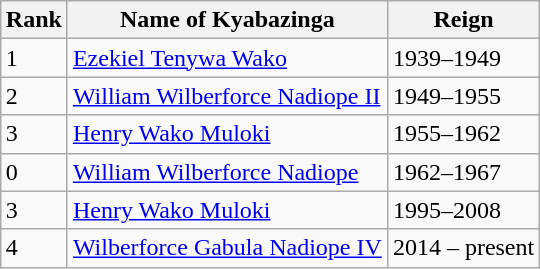<table class="wikitable sortable" style="margin: 0.5em auto">
<tr>
<th>Rank</th>
<th>Name of Kyabazinga</th>
<th>Reign</th>
</tr>
<tr>
<td>1</td>
<td><a href='#'>Ezekiel Tenywa Wako</a></td>
<td>1939–1949</td>
</tr>
<tr>
<td>2</td>
<td><a href='#'>William Wilberforce Nadiope II</a></td>
<td>1949–1955</td>
</tr>
<tr>
<td>3</td>
<td><a href='#'>Henry Wako Muloki</a></td>
<td>1955–1962</td>
</tr>
<tr>
<td>0</td>
<td><a href='#'>William Wilberforce Nadiope</a></td>
<td>1962–1967</td>
</tr>
<tr Interregnum.        1967-1994>
<td>3</td>
<td><a href='#'>Henry Wako Muloki</a></td>
<td>1995–2008</td>
</tr>
<tr>
<td>4</td>
<td><a href='#'>Wilberforce Gabula Nadiope IV</a></td>
<td>2014 – present</td>
</tr>
</table>
